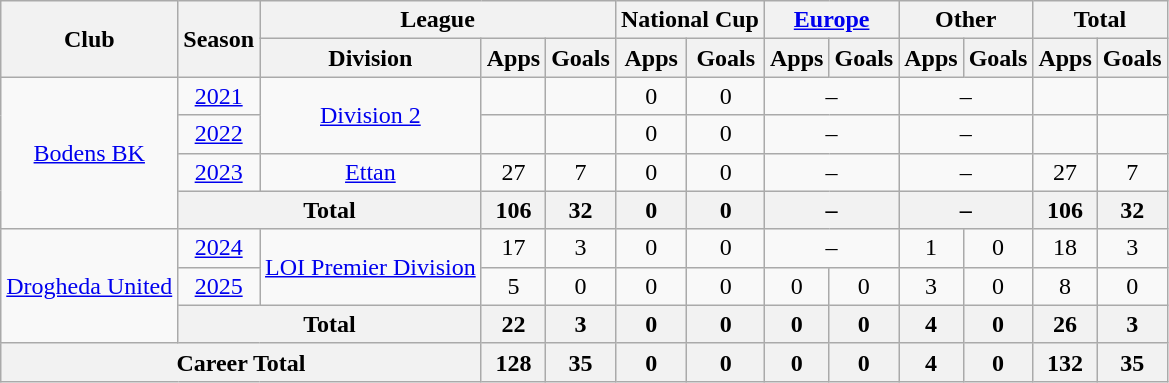<table class=wikitable style="text-align: center">
<tr>
<th rowspan=2>Club</th>
<th rowspan=2>Season</th>
<th colspan=3>League</th>
<th colspan=2>National Cup</th>
<th colspan=2><a href='#'>Europe</a></th>
<th colspan=2>Other</th>
<th colspan=2>Total</th>
</tr>
<tr>
<th>Division</th>
<th>Apps</th>
<th>Goals</th>
<th>Apps</th>
<th>Goals</th>
<th>Apps</th>
<th>Goals</th>
<th>Apps</th>
<th>Goals</th>
<th>Apps</th>
<th>Goals</th>
</tr>
<tr>
<td rowspan="4"><a href='#'>Bodens BK</a></td>
<td><a href='#'>2021</a></td>
<td rowspan="2"><a href='#'>Division 2</a></td>
<td></td>
<td></td>
<td>0</td>
<td>0</td>
<td colspan="2">–</td>
<td colspan="2">–</td>
<td></td>
<td></td>
</tr>
<tr>
<td><a href='#'>2022</a></td>
<td></td>
<td></td>
<td>0</td>
<td>0</td>
<td colspan="2">–</td>
<td colspan="2">–</td>
<td></td>
<td></td>
</tr>
<tr>
<td><a href='#'>2023</a></td>
<td><a href='#'>Ettan</a></td>
<td>27</td>
<td>7</td>
<td>0</td>
<td>0</td>
<td colspan="2">–</td>
<td colspan="2">–</td>
<td>27</td>
<td>7</td>
</tr>
<tr>
<th colspan="2">Total</th>
<th>106</th>
<th>32</th>
<th>0</th>
<th>0</th>
<th colspan="2">–</th>
<th colspan="2">–</th>
<th>106</th>
<th>32</th>
</tr>
<tr>
<td rowspan="3"><a href='#'>Drogheda United</a></td>
<td><a href='#'>2024</a></td>
<td rowspan="2"><a href='#'>LOI Premier Division</a></td>
<td>17</td>
<td>3</td>
<td>0</td>
<td>0</td>
<td colspan="2">–</td>
<td>1</td>
<td>0</td>
<td>18</td>
<td>3</td>
</tr>
<tr>
<td><a href='#'>2025</a></td>
<td>5</td>
<td>0</td>
<td>0</td>
<td>0</td>
<td>0</td>
<td>0</td>
<td>3</td>
<td>0</td>
<td>8</td>
<td>0</td>
</tr>
<tr>
<th colspan="2">Total</th>
<th>22</th>
<th>3</th>
<th>0</th>
<th>0</th>
<th>0</th>
<th>0</th>
<th>4</th>
<th>0</th>
<th>26</th>
<th>3</th>
</tr>
<tr>
<th colspan="3">Career Total</th>
<th>128</th>
<th>35</th>
<th>0</th>
<th>0</th>
<th>0</th>
<th>0</th>
<th>4</th>
<th>0</th>
<th>132</th>
<th>35</th>
</tr>
</table>
